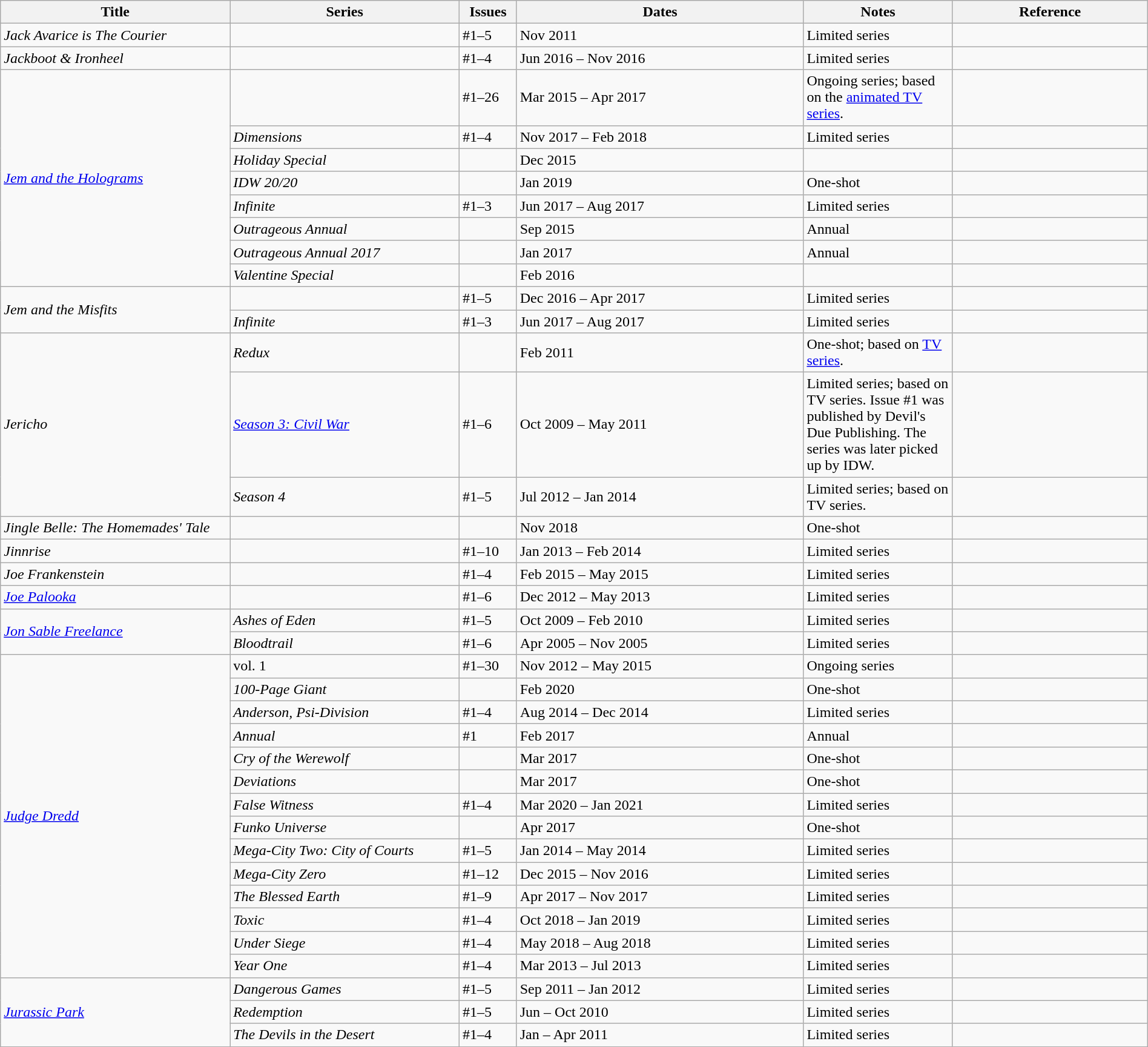<table class="wikitable sortable" style="width:100%;">
<tr>
<th width=20%>Title</th>
<th width=20%>Series</th>
<th width=5%>Issues</th>
<th width=25%>Dates</th>
<th width=13%>Notes</th>
<th>Reference</th>
</tr>
<tr>
<td><em>Jack Avarice is The Courier</em></td>
<td></td>
<td>#1–5</td>
<td>Nov 2011</td>
<td>Limited series</td>
<td></td>
</tr>
<tr>
<td><em>Jackboot & Ironheel</em></td>
<td></td>
<td>#1–4</td>
<td>Jun 2016 – Nov 2016</td>
<td>Limited series</td>
<td></td>
</tr>
<tr>
<td rowspan=8><em><a href='#'>Jem and the Holograms</a></em></td>
<td></td>
<td>#1–26</td>
<td>Mar 2015 – Apr 2017</td>
<td>Ongoing series; based on the <a href='#'>animated TV series</a>.</td>
<td></td>
</tr>
<tr>
<td><em>Dimensions</em></td>
<td>#1–4</td>
<td>Nov 2017 – Feb 2018</td>
<td>Limited series</td>
<td></td>
</tr>
<tr>
<td><em>Holiday Special</em></td>
<td></td>
<td>Dec 2015</td>
<td></td>
<td></td>
</tr>
<tr>
<td><em>IDW 20/20</em></td>
<td></td>
<td>Jan 2019</td>
<td>One-shot</td>
<td></td>
</tr>
<tr>
<td><em>Infinite</em></td>
<td>#1–3</td>
<td>Jun 2017 – Aug 2017</td>
<td>Limited series</td>
<td></td>
</tr>
<tr>
<td><em>Outrageous Annual</em></td>
<td></td>
<td>Sep 2015</td>
<td>Annual</td>
<td></td>
</tr>
<tr>
<td><em>Outrageous Annual 2017</em></td>
<td></td>
<td>Jan 2017</td>
<td>Annual</td>
<td></td>
</tr>
<tr>
<td><em>Valentine Special</em></td>
<td></td>
<td>Feb 2016</td>
<td></td>
<td></td>
</tr>
<tr>
<td rowspan=2><em>Jem and the Misfits</em></td>
<td></td>
<td>#1–5</td>
<td>Dec 2016 – Apr 2017</td>
<td>Limited series</td>
<td></td>
</tr>
<tr>
<td><em>Infinite</em></td>
<td>#1–3</td>
<td>Jun 2017 – Aug 2017</td>
<td>Limited series</td>
<td></td>
</tr>
<tr>
<td rowspan=3><em>Jericho</em></td>
<td><em>Redux</em></td>
<td></td>
<td>Feb 2011</td>
<td>One-shot; based on <a href='#'>TV series</a>.</td>
<td></td>
</tr>
<tr>
<td><em><a href='#'>Season 3: Civil War</a></em></td>
<td>#1–6</td>
<td>Oct 2009 – May 2011</td>
<td>Limited series; based on TV series. Issue #1 was published by Devil's Due Publishing. The series was later picked up by IDW.</td>
<td></td>
</tr>
<tr>
<td><em>Season 4</em></td>
<td>#1–5</td>
<td>Jul 2012 – Jan 2014</td>
<td>Limited series; based on TV series.</td>
<td></td>
</tr>
<tr>
<td><em>Jingle Belle: The Homemades' Tale</em></td>
<td></td>
<td></td>
<td>Nov 2018</td>
<td>One-shot</td>
<td></td>
</tr>
<tr>
<td><em>Jinnrise</em></td>
<td></td>
<td>#1–10</td>
<td>Jan 2013 – Feb 2014</td>
<td>Limited series</td>
<td></td>
</tr>
<tr>
<td><em>Joe Frankenstein</em></td>
<td></td>
<td>#1–4</td>
<td>Feb 2015 – May 2015</td>
<td>Limited series</td>
<td></td>
</tr>
<tr>
<td><em><a href='#'>Joe Palooka</a></em></td>
<td></td>
<td>#1–6</td>
<td>Dec 2012 – May 2013</td>
<td>Limited series</td>
<td></td>
</tr>
<tr>
<td rowspan=2><em><a href='#'>Jon Sable Freelance</a></em></td>
<td><em>Ashes of Eden</em></td>
<td>#1–5</td>
<td>Oct 2009 – Feb 2010</td>
<td>Limited series</td>
<td></td>
</tr>
<tr>
<td><em>Bloodtrail</em></td>
<td>#1–6</td>
<td>Apr 2005 – Nov 2005</td>
<td>Limited series</td>
<td></td>
</tr>
<tr>
<td rowspan=14><em><a href='#'>Judge Dredd</a></em></td>
<td>vol. 1</td>
<td>#1–30</td>
<td>Nov 2012 – May 2015</td>
<td>Ongoing series</td>
<td></td>
</tr>
<tr>
<td><em>100-Page Giant</em></td>
<td></td>
<td>Feb 2020</td>
<td>One-shot</td>
<td></td>
</tr>
<tr>
<td><em>Anderson, Psi-Division</em></td>
<td>#1–4</td>
<td>Aug 2014 – Dec 2014</td>
<td>Limited series</td>
<td></td>
</tr>
<tr>
<td><em>Annual</em></td>
<td>#1</td>
<td>Feb 2017</td>
<td>Annual</td>
<td></td>
</tr>
<tr>
<td><em>Cry of the Werewolf</em></td>
<td></td>
<td>Mar 2017</td>
<td>One-shot</td>
<td></td>
</tr>
<tr>
<td><em>Deviations</em></td>
<td></td>
<td>Mar 2017</td>
<td>One-shot</td>
<td></td>
</tr>
<tr>
<td><em>False Witness</em></td>
<td>#1–4</td>
<td>Mar 2020 – Jan 2021</td>
<td>Limited series</td>
<td></td>
</tr>
<tr>
<td><em>Funko Universe</em></td>
<td></td>
<td>Apr 2017</td>
<td>One-shot</td>
<td></td>
</tr>
<tr>
<td><em>Mega-City Two: City of Courts</em></td>
<td>#1–5</td>
<td>Jan 2014 – May 2014</td>
<td>Limited series</td>
<td></td>
</tr>
<tr>
<td><em>Mega-City Zero</em></td>
<td>#1–12</td>
<td>Dec 2015 – Nov 2016</td>
<td>Limited series</td>
<td></td>
</tr>
<tr>
<td><em>The Blessed Earth</em></td>
<td>#1–9</td>
<td>Apr 2017 – Nov 2017</td>
<td>Limited series</td>
<td></td>
</tr>
<tr>
<td><em>Toxic</em></td>
<td>#1–4</td>
<td>Oct 2018 – Jan 2019</td>
<td>Limited series</td>
<td></td>
</tr>
<tr>
<td><em>Under Siege</em></td>
<td>#1–4</td>
<td>May 2018 – Aug 2018</td>
<td>Limited series</td>
<td></td>
</tr>
<tr>
<td><em>Year One</em></td>
<td>#1–4</td>
<td>Mar 2013 – Jul 2013</td>
<td>Limited series</td>
<td></td>
</tr>
<tr>
<td rowspan=3><em><a href='#'>Jurassic Park</a></em></td>
<td><em>Dangerous Games</em></td>
<td>#1–5</td>
<td>Sep 2011 – Jan 2012</td>
<td>Limited series</td>
<td></td>
</tr>
<tr>
<td><em>Redemption</em></td>
<td>#1–5</td>
<td>Jun – Oct 2010</td>
<td>Limited series</td>
<td></td>
</tr>
<tr>
<td><em>The Devils in the Desert</em></td>
<td>#1–4</td>
<td>Jan – Apr 2011</td>
<td>Limited series</td>
<td></td>
</tr>
</table>
